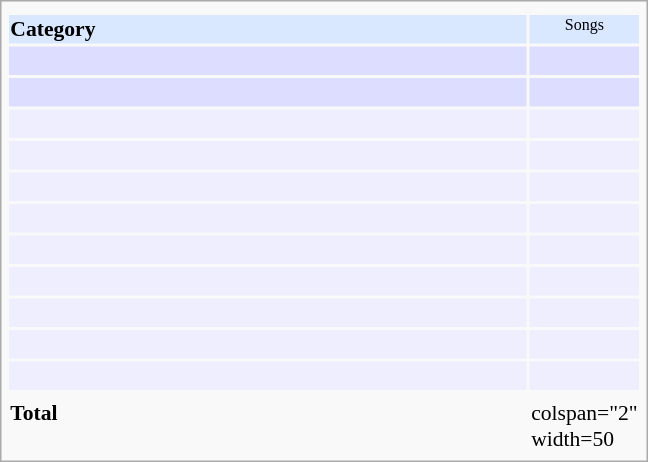<table class="infobox" style="width: 30em; text-align: left; font-size: 90%; vertical-align: middle;">
<tr>
<td colspan="2" style="text-align:center;"></td>
</tr>
<tr style="background:#d9e8ff;">
<th style="vertical-align: middle;">Category</th>
<td style="background;text-align:center; font-size:8pt; width:60px;">Songs</td>
</tr>
<tr style="background:#ddf;text-align:center;">
<td style="text-align:center;"><br></td>
<td></td>
</tr>
<tr style="background:#ddf;">
<td style="text-align:center;"><br></td>
<td></td>
</tr>
<tr style="background:#eef;">
<td style="text-align:center;"><br></td>
<td></td>
</tr>
<tr style="background:#eef;">
<td style="text-align:center;"><br></td>
<td></td>
</tr>
<tr style="background:#eef;">
<td style="text-align:center;"><br></td>
<td></td>
</tr>
<tr style="background:#eef;">
<td style="text-align:center;"><br></td>
<td></td>
</tr>
<tr style="background:#eef;">
<td style="text-align:center;"><br></td>
<td></td>
</tr>
<tr style="background:#eef;">
<td style="text-align:center;"><br></td>
<td></td>
</tr>
<tr style="background:#eef;">
<td style="text-align:center;"><br></td>
<td></td>
</tr>
<tr style="background:#eef;">
<td style="text-align:center;"><br></td>
<td></td>
</tr>
<tr style="background:#eef;">
<td style="text-align:center;"><br></td>
<td></td>
</tr>
<tr>
<td colspan="2" style="text-align:center;"></td>
</tr>
<tr>
<td><strong>Total</strong></td>
<td>colspan="2" width=50 </td>
</tr>
</table>
